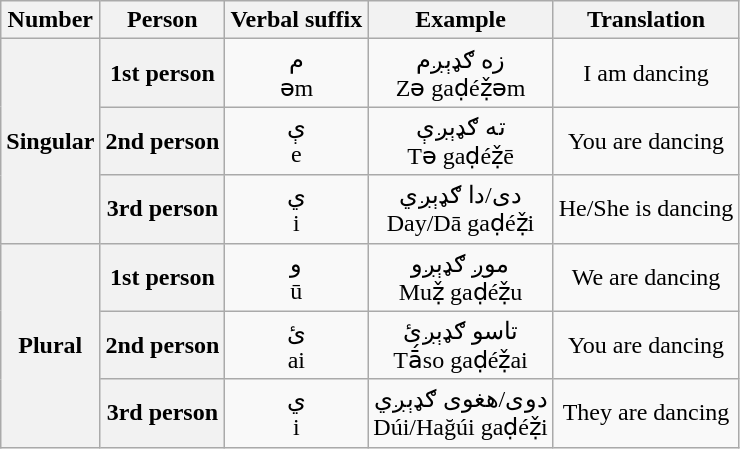<table class="wikitable" style="text-align: center">
<tr>
<th>Number</th>
<th>Person</th>
<th>Verbal suffix</th>
<th>Example</th>
<th>Translation</th>
</tr>
<tr>
<th rowspan="3">Singular</th>
<th>1st person</th>
<td>م<br>əm</td>
<td>زه ګډېږم<br>Zə gaḍéẓ̌əm</td>
<td>I am dancing</td>
</tr>
<tr>
<th>2nd person</th>
<td>ې<br>e</td>
<td>ته ګډېږې<br>Tə gaḍéẓ̌ē</td>
<td>You are dancing</td>
</tr>
<tr>
<th>3rd person</th>
<td>ي<br>i</td>
<td>دی/دا ګډېږي<br>Day/Dā gaḍéẓ̌i</td>
<td>He/She is dancing</td>
</tr>
<tr>
<th rowspan="3">Plural</th>
<th>1st person</th>
<td>و<br>ū</td>
<td>موږ ګډېږو<br>Muẓ̌ gaḍéẓ̌u</td>
<td>We are dancing</td>
</tr>
<tr>
<th>2nd person</th>
<td>ئ<br>ai</td>
<td>تاسو ګډېږئ<br> Tā́so gaḍéẓ̌ai</td>
<td>You are dancing</td>
</tr>
<tr>
<th>3rd person</th>
<td>ي<br>i</td>
<td>دوی/هغوی ګډېږي<br>Dúi/Hağúi gaḍéẓ̌i</td>
<td>They are dancing</td>
</tr>
</table>
